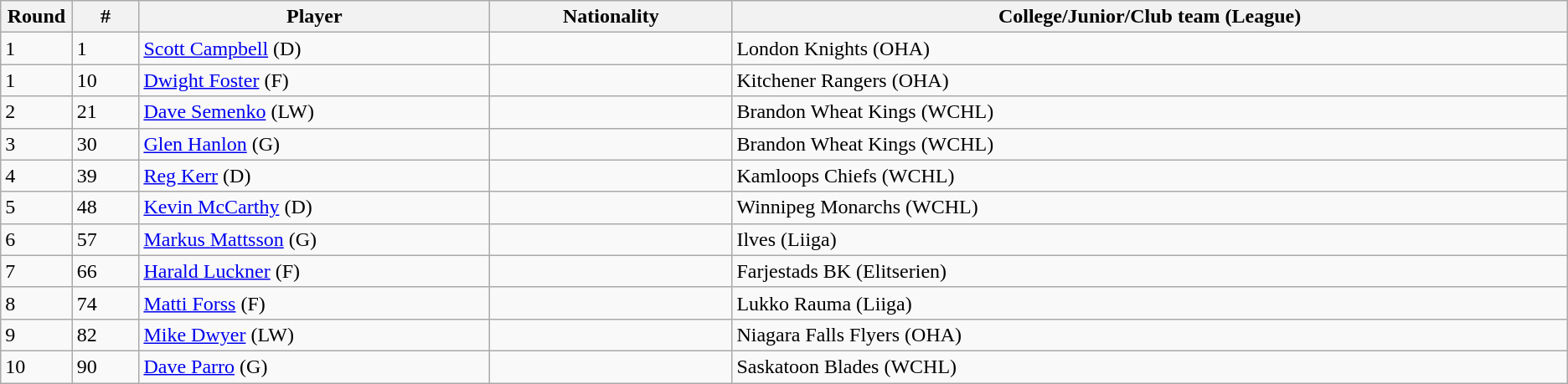<table class="wikitable">
<tr align="center">
<th bgcolor="#DDDDFF" width="4.0%">Round</th>
<th bgcolor="#DDDDFF" width="4.0%">#</th>
<th bgcolor="#DDDDFF" width="21.0%">Player</th>
<th bgcolor="#DDDDFF" width="14.5%">Nationality</th>
<th bgcolor="#DDDDFF" width="50.0%">College/Junior/Club team (League)</th>
</tr>
<tr>
<td>1</td>
<td>1</td>
<td><a href='#'>Scott Campbell</a> (D)</td>
<td></td>
<td>London Knights (OHA)</td>
</tr>
<tr>
<td>1</td>
<td>10</td>
<td><a href='#'>Dwight Foster</a> (F)</td>
<td></td>
<td>Kitchener Rangers (OHA)</td>
</tr>
<tr>
<td>2</td>
<td>21</td>
<td><a href='#'>Dave Semenko</a> (LW)</td>
<td></td>
<td>Brandon Wheat Kings (WCHL)</td>
</tr>
<tr>
<td>3</td>
<td>30</td>
<td><a href='#'>Glen Hanlon</a> (G)</td>
<td></td>
<td>Brandon Wheat Kings (WCHL)</td>
</tr>
<tr>
<td>4</td>
<td>39</td>
<td><a href='#'>Reg Kerr</a> (D)</td>
<td></td>
<td>Kamloops Chiefs (WCHL)</td>
</tr>
<tr>
<td>5</td>
<td>48</td>
<td><a href='#'>Kevin McCarthy</a> (D)</td>
<td></td>
<td>Winnipeg Monarchs (WCHL)</td>
</tr>
<tr>
<td>6</td>
<td>57</td>
<td><a href='#'>Markus Mattsson</a> (G)</td>
<td></td>
<td>Ilves (Liiga)</td>
</tr>
<tr>
<td>7</td>
<td>66</td>
<td><a href='#'>Harald Luckner</a> (F)</td>
<td></td>
<td>Farjestads BK (Elitserien)</td>
</tr>
<tr>
<td>8</td>
<td>74</td>
<td><a href='#'>Matti Forss</a> (F)</td>
<td></td>
<td>Lukko Rauma (Liiga)</td>
</tr>
<tr>
<td>9</td>
<td>82</td>
<td><a href='#'>Mike Dwyer</a> (LW)</td>
<td></td>
<td>Niagara Falls Flyers (OHA)</td>
</tr>
<tr>
<td>10</td>
<td>90</td>
<td><a href='#'>Dave Parro</a> (G)</td>
<td></td>
<td>Saskatoon Blades (WCHL)</td>
</tr>
</table>
